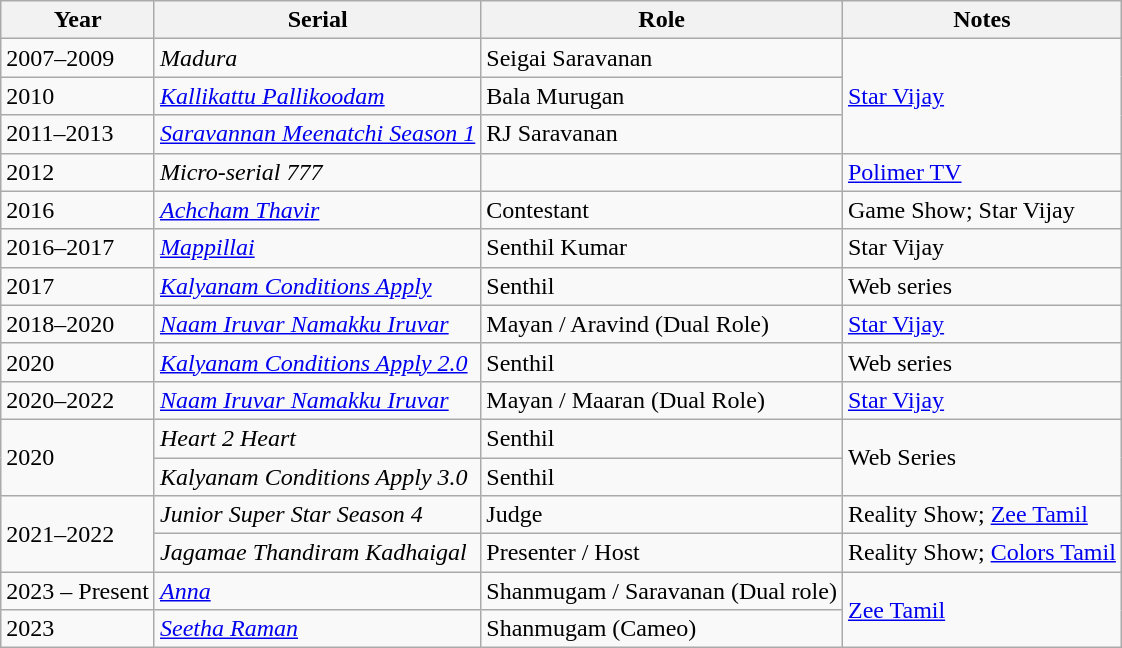<table class="wikitable sortable">
<tr>
<th>Year</th>
<th>Serial</th>
<th>Role</th>
<th>Notes</th>
</tr>
<tr>
<td>2007–2009</td>
<td><em>Madura</em></td>
<td>Seigai Saravanan</td>
<td rowspan="3"><a href='#'>Star Vijay</a></td>
</tr>
<tr>
<td>2010</td>
<td><em><a href='#'>Kallikattu Pallikoodam</a></em></td>
<td>Bala Murugan</td>
</tr>
<tr>
<td>2011–2013</td>
<td><em><a href='#'>Saravannan Meenatchi Season 1</a></em></td>
<td>RJ Saravanan</td>
</tr>
<tr>
<td>2012</td>
<td><em>Micro-serial 777</em></td>
<td></td>
<td><a href='#'>Polimer TV</a></td>
</tr>
<tr>
<td>2016</td>
<td><em><a href='#'>Achcham Thavir</a></em></td>
<td>Contestant</td>
<td>Game Show; Star Vijay</td>
</tr>
<tr>
<td>2016–2017</td>
<td><em><a href='#'>Mappillai</a></em></td>
<td>Senthil Kumar</td>
<td>Star Vijay</td>
</tr>
<tr>
<td>2017</td>
<td><em><a href='#'>Kalyanam Conditions Apply</a></em></td>
<td>Senthil</td>
<td>Web series</td>
</tr>
<tr>
<td>2018–2020</td>
<td><em><a href='#'>Naam Iruvar Namakku Iruvar</a></em></td>
<td>Mayan / Aravind (Dual Role)</td>
<td><a href='#'>Star Vijay</a></td>
</tr>
<tr>
<td>2020</td>
<td><em><a href='#'>Kalyanam Conditions Apply 2.0</a></em></td>
<td>Senthil</td>
<td>Web series</td>
</tr>
<tr>
<td>2020–2022</td>
<td><em><a href='#'>Naam Iruvar Namakku Iruvar</a></em></td>
<td>Mayan / Maaran (Dual Role)</td>
<td><a href='#'>Star Vijay</a></td>
</tr>
<tr>
<td rowspan="2">2020</td>
<td><em>Heart 2 Heart</em></td>
<td>Senthil</td>
<td rowspan="2">Web Series</td>
</tr>
<tr>
<td><em>Kalyanam Conditions Apply 3.0</em></td>
<td>Senthil</td>
</tr>
<tr>
<td rowspan="2">2021–2022</td>
<td><em>Junior Super Star Season 4</em></td>
<td>Judge</td>
<td>Reality Show; <a href='#'>Zee Tamil</a></td>
</tr>
<tr>
<td><em>Jagamae</em> <em>Thandiram</em> <em>Kadhaigal</em></td>
<td>Presenter / Host</td>
<td>Reality Show; <a href='#'>Colors Tamil</a></td>
</tr>
<tr>
<td>2023 – Present</td>
<td><em><a href='#'>Anna</a></em></td>
<td>Shanmugam / Saravanan (Dual role)</td>
<td rowspan="2"><a href='#'>Zee Tamil</a></td>
</tr>
<tr>
<td>2023</td>
<td><em><a href='#'>Seetha Raman</a></em></td>
<td>Shanmugam (Cameo)</td>
</tr>
</table>
